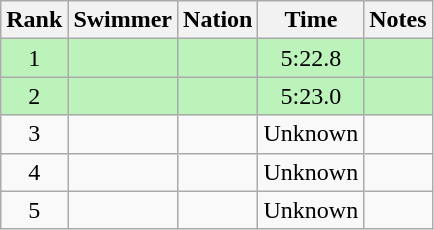<table class="wikitable sortable" style="text-align:center">
<tr>
<th>Rank</th>
<th>Swimmer</th>
<th>Nation</th>
<th>Time</th>
<th>Notes</th>
</tr>
<tr style="background:#bbf3bb;">
<td>1</td>
<td align=left></td>
<td align=left></td>
<td>5:22.8</td>
<td></td>
</tr>
<tr style="background:#bbf3bb;">
<td>2</td>
<td align=left></td>
<td align=left></td>
<td>5:23.0</td>
<td></td>
</tr>
<tr>
<td>3</td>
<td align=left></td>
<td align=left></td>
<td>Unknown</td>
<td></td>
</tr>
<tr>
<td>4</td>
<td align=left></td>
<td align=left></td>
<td>Unknown</td>
<td></td>
</tr>
<tr>
<td>5</td>
<td align=left></td>
<td align=left></td>
<td>Unknown</td>
<td></td>
</tr>
</table>
